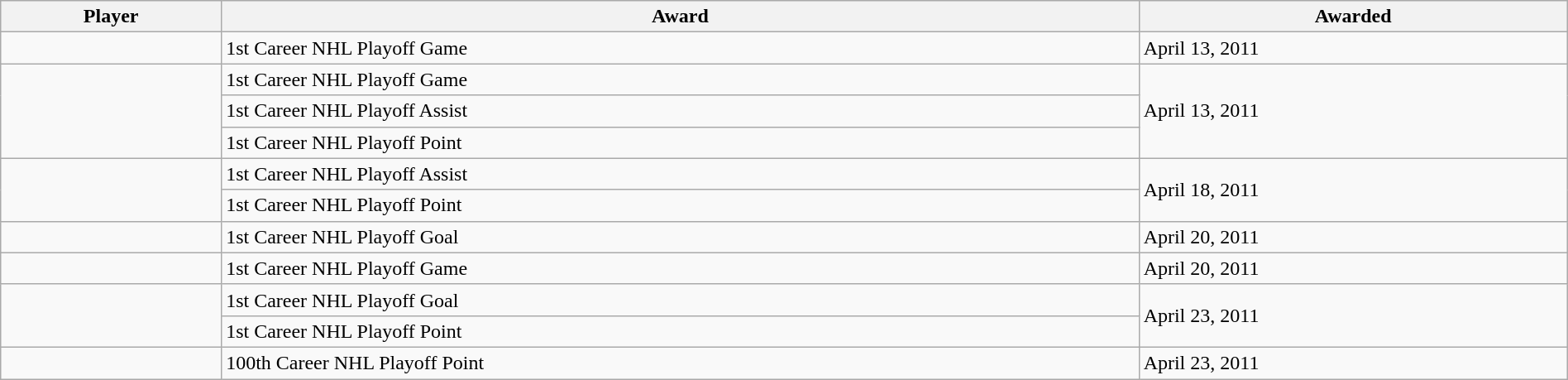<table class="wikitable sortable" style="width:100%;">
<tr align=center>
<th>Player</th>
<th>Award</th>
<th>Awarded</th>
</tr>
<tr>
<td></td>
<td>1st Career NHL Playoff Game</td>
<td>April 13, 2011</td>
</tr>
<tr>
<td rowspan=3></td>
<td>1st Career NHL Playoff Game</td>
<td rowspan=3>April 13, 2011</td>
</tr>
<tr>
<td>1st Career NHL Playoff Assist</td>
</tr>
<tr>
<td>1st Career NHL Playoff Point</td>
</tr>
<tr>
<td rowspan=2></td>
<td>1st Career NHL Playoff Assist</td>
<td rowspan=2>April 18, 2011</td>
</tr>
<tr>
<td>1st Career NHL Playoff Point</td>
</tr>
<tr>
<td></td>
<td>1st Career NHL Playoff Goal</td>
<td>April 20, 2011</td>
</tr>
<tr>
<td></td>
<td>1st Career NHL Playoff Game</td>
<td>April 20, 2011</td>
</tr>
<tr>
<td rowspan=2></td>
<td>1st Career NHL Playoff Goal</td>
<td rowspan=2>April 23, 2011</td>
</tr>
<tr>
<td>1st Career NHL Playoff Point</td>
</tr>
<tr>
<td></td>
<td>100th Career NHL Playoff Point</td>
<td>April 23, 2011</td>
</tr>
</table>
